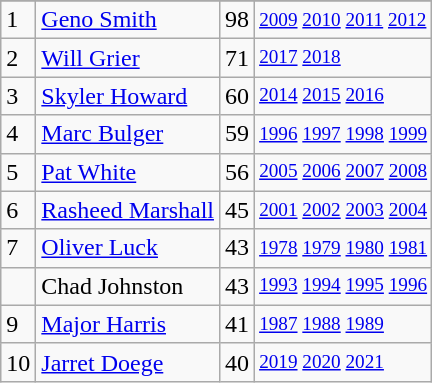<table class="wikitable">
<tr>
</tr>
<tr>
<td>1</td>
<td><a href='#'>Geno Smith</a></td>
<td>98</td>
<td style="font-size:80%;"><a href='#'>2009</a> <a href='#'>2010</a> <a href='#'>2011</a> <a href='#'>2012</a></td>
</tr>
<tr>
<td>2</td>
<td><a href='#'>Will Grier</a></td>
<td>71</td>
<td style="font-size:80%;"><a href='#'>2017</a> <a href='#'>2018</a></td>
</tr>
<tr>
<td>3</td>
<td><a href='#'>Skyler Howard</a></td>
<td>60</td>
<td style="font-size:80%;"><a href='#'>2014</a> <a href='#'>2015</a> <a href='#'>2016</a></td>
</tr>
<tr>
<td>4</td>
<td><a href='#'>Marc Bulger</a></td>
<td>59</td>
<td style="font-size:80%;"><a href='#'>1996</a> <a href='#'>1997</a> <a href='#'>1998</a> <a href='#'>1999</a></td>
</tr>
<tr>
<td>5</td>
<td><a href='#'>Pat White</a></td>
<td>56</td>
<td style="font-size:80%;"><a href='#'>2005</a> <a href='#'>2006</a> <a href='#'>2007</a> <a href='#'>2008</a></td>
</tr>
<tr>
<td>6</td>
<td><a href='#'>Rasheed Marshall</a></td>
<td>45</td>
<td style="font-size:80%;"><a href='#'>2001</a> <a href='#'>2002</a> <a href='#'>2003</a> <a href='#'>2004</a></td>
</tr>
<tr>
<td>7</td>
<td><a href='#'>Oliver Luck</a></td>
<td>43</td>
<td style="font-size:80%;"><a href='#'>1978</a> <a href='#'>1979</a> <a href='#'>1980</a> <a href='#'>1981</a></td>
</tr>
<tr>
<td></td>
<td>Chad Johnston</td>
<td>43</td>
<td style="font-size:80%;"><a href='#'>1993</a> <a href='#'>1994</a> <a href='#'>1995</a> <a href='#'>1996</a></td>
</tr>
<tr>
<td>9</td>
<td><a href='#'>Major Harris</a></td>
<td>41</td>
<td style="font-size:80%;"><a href='#'>1987</a> <a href='#'>1988</a> <a href='#'>1989</a></td>
</tr>
<tr>
<td>10</td>
<td><a href='#'>Jarret Doege</a></td>
<td>40</td>
<td style="font-size:80%;"><a href='#'>2019</a> <a href='#'>2020</a> <a href='#'>2021</a></td>
</tr>
</table>
